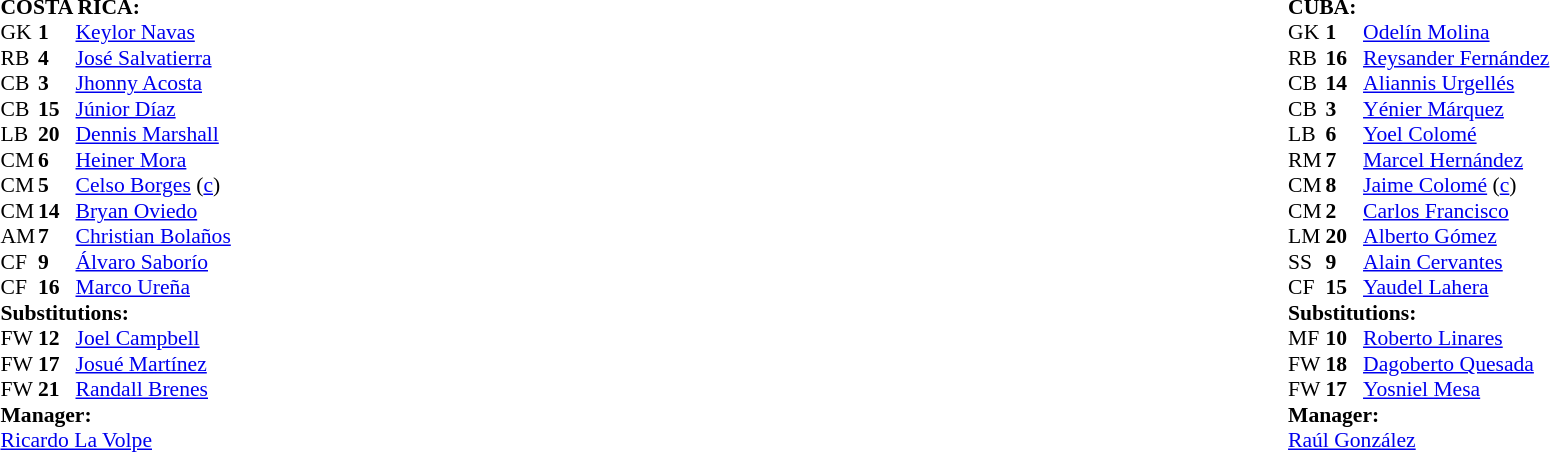<table width="100%">
<tr>
<td valign="top" width="50%"><br><table style="font-size: 90%" cellspacing="0" cellpadding="0">
<tr>
<td colspan=4><br><strong>COSTA RICA:</strong></td>
</tr>
<tr>
<th width="25"></th>
<th width="25"></th>
</tr>
<tr>
<td>GK</td>
<td><strong>1</strong></td>
<td><a href='#'>Keylor Navas</a></td>
</tr>
<tr>
<td>RB</td>
<td><strong>4</strong></td>
<td><a href='#'>José Salvatierra</a></td>
</tr>
<tr>
<td>CB</td>
<td><strong>3</strong></td>
<td><a href='#'>Jhonny Acosta</a></td>
</tr>
<tr>
<td>CB</td>
<td><strong>15</strong></td>
<td><a href='#'>Júnior Díaz</a></td>
</tr>
<tr>
<td>LB</td>
<td><strong>20</strong></td>
<td><a href='#'>Dennis Marshall</a></td>
</tr>
<tr>
<td>CM</td>
<td><strong>6</strong></td>
<td><a href='#'>Heiner Mora</a></td>
</tr>
<tr>
<td>CM</td>
<td><strong>5</strong></td>
<td><a href='#'>Celso Borges</a> (<a href='#'>c</a>)</td>
</tr>
<tr>
<td>CM</td>
<td><strong>14</strong></td>
<td><a href='#'>Bryan Oviedo</a></td>
</tr>
<tr>
<td>AM</td>
<td><strong>7</strong></td>
<td><a href='#'>Christian Bolaños</a></td>
<td></td>
<td></td>
</tr>
<tr>
<td>CF</td>
<td><strong>9</strong></td>
<td><a href='#'>Álvaro Saborío</a></td>
<td></td>
<td></td>
</tr>
<tr>
<td>CF</td>
<td><strong>16</strong></td>
<td><a href='#'>Marco Ureña</a></td>
<td></td>
<td></td>
</tr>
<tr>
<td colspan=3><strong>Substitutions:</strong></td>
</tr>
<tr>
<td>FW</td>
<td><strong>12</strong></td>
<td><a href='#'>Joel Campbell</a></td>
<td></td>
<td></td>
</tr>
<tr>
<td>FW</td>
<td><strong>17</strong></td>
<td><a href='#'>Josué Martínez</a></td>
<td></td>
<td></td>
</tr>
<tr>
<td>FW</td>
<td><strong>21</strong></td>
<td><a href='#'>Randall Brenes</a></td>
<td></td>
<td></td>
</tr>
<tr>
<td colspan=3><strong>Manager:</strong></td>
</tr>
<tr>
<td colspan=3> <a href='#'>Ricardo La Volpe</a></td>
</tr>
</table>
</td>
<td valign="top"></td>
<td valign="top" width="50%"><br><table style="font-size: 90%" cellspacing="0" cellpadding="0" align="center">
<tr>
<td colspan=4><br><strong>CUBA:</strong></td>
</tr>
<tr>
<th width=25></th>
<th width=25></th>
</tr>
<tr>
<td>GK</td>
<td><strong>1</strong></td>
<td><a href='#'>Odelín Molina</a></td>
</tr>
<tr>
<td>RB</td>
<td><strong>16</strong></td>
<td><a href='#'>Reysander Fernández</a></td>
</tr>
<tr>
<td>CB</td>
<td><strong>14</strong></td>
<td><a href='#'>Aliannis Urgellés</a></td>
</tr>
<tr>
<td>CB</td>
<td><strong>3</strong></td>
<td><a href='#'>Yénier Márquez</a></td>
</tr>
<tr>
<td>LB</td>
<td><strong>6</strong></td>
<td><a href='#'>Yoel Colomé</a></td>
</tr>
<tr>
<td>RM</td>
<td><strong>7</strong></td>
<td><a href='#'>Marcel Hernández</a></td>
<td></td>
<td></td>
</tr>
<tr>
<td>CM</td>
<td><strong>8</strong></td>
<td><a href='#'>Jaime Colomé</a> (<a href='#'>c</a>)</td>
</tr>
<tr>
<td>CM</td>
<td><strong>2</strong></td>
<td><a href='#'>Carlos Francisco</a></td>
</tr>
<tr>
<td>LM</td>
<td><strong>20</strong></td>
<td><a href='#'>Alberto Gómez</a></td>
<td></td>
<td></td>
</tr>
<tr>
<td>SS</td>
<td><strong>9</strong></td>
<td><a href='#'>Alain Cervantes</a></td>
<td></td>
<td></td>
</tr>
<tr>
<td>CF</td>
<td><strong>15</strong></td>
<td><a href='#'>Yaudel Lahera</a></td>
<td></td>
<td></td>
</tr>
<tr>
<td colspan=3><strong>Substitutions:</strong></td>
</tr>
<tr>
<td>MF</td>
<td><strong>10</strong></td>
<td><a href='#'>Roberto Linares</a></td>
<td></td>
<td></td>
</tr>
<tr>
<td>FW</td>
<td><strong>18</strong></td>
<td><a href='#'>Dagoberto Quesada</a></td>
<td></td>
<td></td>
</tr>
<tr>
<td>FW</td>
<td><strong>17</strong></td>
<td><a href='#'>Yosniel Mesa</a></td>
<td></td>
<td></td>
</tr>
<tr>
<td colspan=3><strong>Manager:</strong></td>
</tr>
<tr>
<td colspan=3><a href='#'>Raúl González</a></td>
</tr>
</table>
</td>
</tr>
</table>
